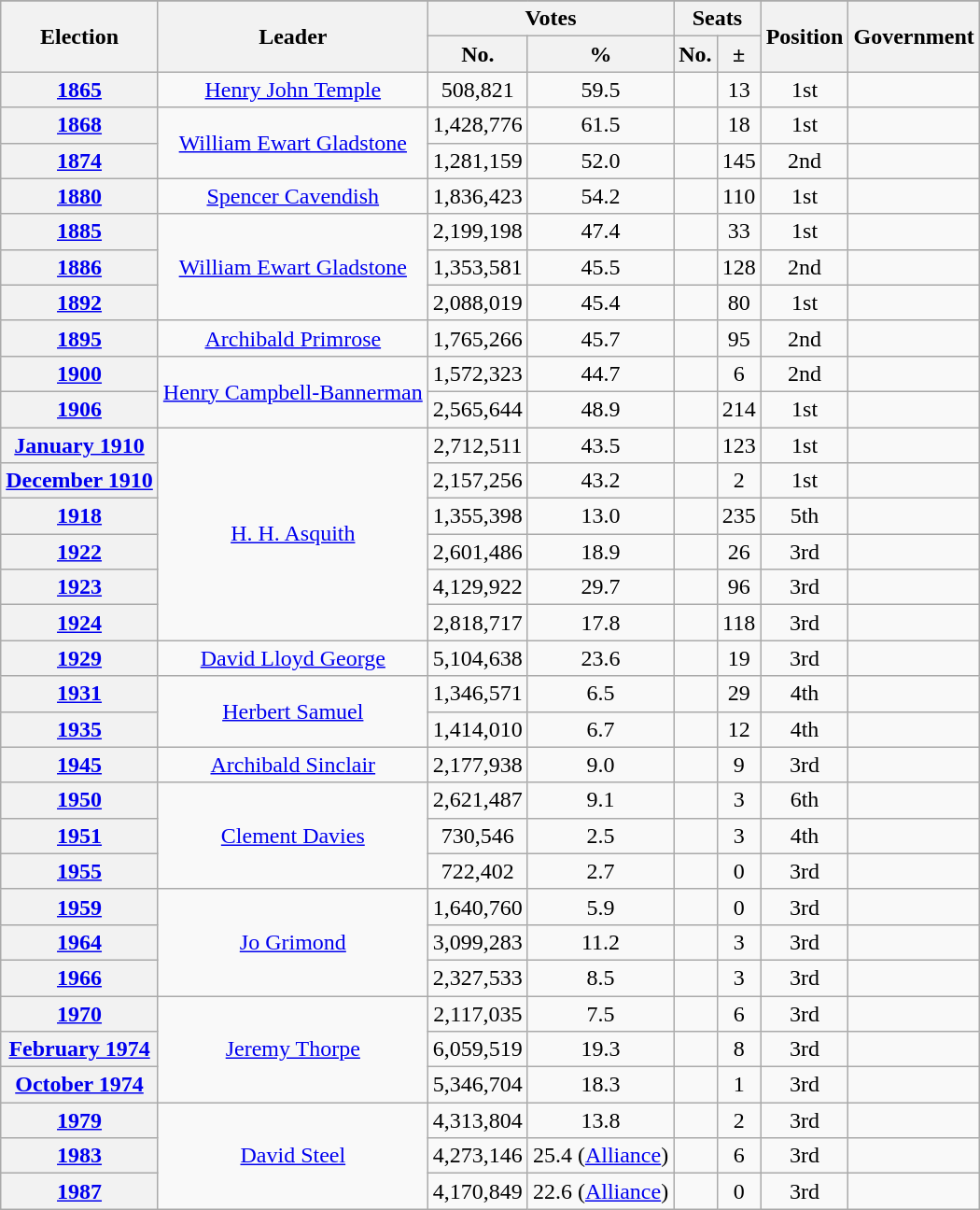<table class="sortable wikitable" style="text-align:center">
<tr>
</tr>
<tr>
<th rowspan=2>Election</th>
<th rowspan=2>Leader</th>
<th colspan=2>Votes</th>
<th colspan=2>Seats</th>
<th rowspan=2>Position</th>
<th rowspan=2>Government</th>
</tr>
<tr>
<th>No.</th>
<th>%</th>
<th>No.</th>
<th>±</th>
</tr>
<tr>
<th><a href='#'>1865</a></th>
<td data-sort-value="pal"><a href='#'>Henry John Temple</a></td>
<td>508,821</td>
<td>59.5</td>
<td></td>
<td> 13</td>
<td> 1st</td>
<td></td>
</tr>
<tr>
<th><a href='#'>1868</a></th>
<td rowspan="2"><a href='#'>William Ewart Gladstone</a></td>
<td>1,428,776</td>
<td>61.5</td>
<td></td>
<td> 18</td>
<td> 1st</td>
<td></td>
</tr>
<tr>
<th><a href='#'>1874</a></th>
<td>1,281,159</td>
<td>52.0</td>
<td></td>
<td> 145</td>
<td> 2nd</td>
<td></td>
</tr>
<tr>
<th><a href='#'>1880</a></th>
<td data-sort-value="hart"><a href='#'>Spencer Cavendish</a></td>
<td>1,836,423</td>
<td>54.2</td>
<td></td>
<td> 110</td>
<td> 1st</td>
<td></td>
</tr>
<tr>
<th><a href='#'>1885</a></th>
<td rowspan="3"><a href='#'>William Ewart Gladstone</a></td>
<td>2,199,198</td>
<td>47.4</td>
<td></td>
<td> 33</td>
<td> 1st</td>
<td></td>
</tr>
<tr>
<th><a href='#'>1886</a></th>
<td>1,353,581</td>
<td>45.5</td>
<td></td>
<td> 128</td>
<td> 2nd</td>
<td></td>
</tr>
<tr>
<th><a href='#'>1892</a></th>
<td>2,088,019</td>
<td>45.4</td>
<td></td>
<td> 80</td>
<td> 1st</td>
<td></td>
</tr>
<tr>
<th><a href='#'>1895</a></th>
<td data-sort-value="rose"><a href='#'>Archibald Primrose</a></td>
<td>1,765,266</td>
<td>45.7</td>
<td></td>
<td> 95</td>
<td> 2nd</td>
<td></td>
</tr>
<tr>
<th><a href='#'>1900</a></th>
<td rowspan="2"><a href='#'>Henry Campbell-Bannerman</a></td>
<td>1,572,323</td>
<td>44.7</td>
<td></td>
<td> 6</td>
<td> 2nd</td>
<td></td>
</tr>
<tr>
<th><a href='#'>1906</a></th>
<td>2,565,644</td>
<td>48.9</td>
<td></td>
<td> 214</td>
<td> 1st</td>
<td></td>
</tr>
<tr>
<th data-sort-value="1910.1"><a href='#'>January 1910</a></th>
<td rowspan="6"><a href='#'>H. H. Asquith</a></td>
<td>2,712,511</td>
<td>43.5</td>
<td></td>
<td> 123</td>
<td> 1st</td>
<td></td>
</tr>
<tr>
<th data-sort-value="1910.2"><a href='#'>December 1910</a></th>
<td>2,157,256</td>
<td>43.2</td>
<td></td>
<td> 2</td>
<td> 1st</td>
<td></td>
</tr>
<tr>
<th><a href='#'>1918</a></th>
<td>1,355,398</td>
<td>13.0</td>
<td></td>
<td> 235</td>
<td> 5th</td>
<td></td>
</tr>
<tr>
<th><a href='#'>1922</a></th>
<td>2,601,486</td>
<td>18.9</td>
<td></td>
<td> 26</td>
<td> 3rd</td>
<td></td>
</tr>
<tr>
<th><a href='#'>1923</a></th>
<td>4,129,922</td>
<td>29.7</td>
<td></td>
<td> 96</td>
<td> 3rd</td>
<td></td>
</tr>
<tr>
<th><a href='#'>1924</a></th>
<td>2,818,717</td>
<td>17.8</td>
<td></td>
<td> 118</td>
<td> 3rd</td>
<td></td>
</tr>
<tr>
<th><a href='#'>1929</a></th>
<td data-sort-value="llo"><a href='#'>David Lloyd George</a></td>
<td>5,104,638</td>
<td>23.6</td>
<td></td>
<td> 19</td>
<td> 3rd</td>
<td></td>
</tr>
<tr>
<th><a href='#'>1931</a></th>
<td rowspan="2"><a href='#'>Herbert Samuel</a></td>
<td>1,346,571</td>
<td>6.5</td>
<td></td>
<td> 29</td>
<td> 4th</td>
<td></td>
</tr>
<tr>
<th><a href='#'>1935</a></th>
<td>1,414,010</td>
<td>6.7</td>
<td></td>
<td> 12</td>
<td> 4th</td>
<td></td>
</tr>
<tr>
<th><a href='#'>1945</a></th>
<td data-sort-value="sinc"><a href='#'>Archibald Sinclair</a></td>
<td>2,177,938</td>
<td>9.0</td>
<td></td>
<td> 9</td>
<td> 3rd</td>
<td></td>
</tr>
<tr>
<th><a href='#'>1950</a></th>
<td rowspan="3"><a href='#'>Clement Davies</a></td>
<td>2,621,487</td>
<td>9.1</td>
<td></td>
<td> 3</td>
<td> 6th</td>
<td></td>
</tr>
<tr>
<th><a href='#'>1951</a></th>
<td>730,546</td>
<td>2.5</td>
<td></td>
<td> 3</td>
<td> 4th</td>
<td></td>
</tr>
<tr>
<th><a href='#'>1955</a></th>
<td>722,402</td>
<td>2.7</td>
<td></td>
<td> 0</td>
<td> 3rd</td>
<td></td>
</tr>
<tr>
<th><a href='#'>1959</a></th>
<td rowspan="3"><a href='#'>Jo Grimond</a></td>
<td>1,640,760</td>
<td>5.9</td>
<td></td>
<td> 0</td>
<td> 3rd</td>
<td></td>
</tr>
<tr>
<th><a href='#'>1964</a></th>
<td>3,099,283</td>
<td>11.2</td>
<td></td>
<td> 3</td>
<td> 3rd</td>
<td></td>
</tr>
<tr>
<th><a href='#'>1966</a></th>
<td>2,327,533</td>
<td>8.5</td>
<td></td>
<td> 3</td>
<td> 3rd</td>
<td></td>
</tr>
<tr>
<th><a href='#'>1970</a></th>
<td rowspan="3"><a href='#'>Jeremy Thorpe</a></td>
<td>2,117,035</td>
<td>7.5</td>
<td></td>
<td> 6</td>
<td> 3rd</td>
<td></td>
</tr>
<tr>
<th data-sort-value="1974.1"><a href='#'>February 1974</a></th>
<td>6,059,519</td>
<td>19.3</td>
<td></td>
<td> 8</td>
<td> 3rd</td>
<td></td>
</tr>
<tr>
<th data-sort-value="1974.2"><a href='#'>October 1974</a></th>
<td>5,346,704</td>
<td>18.3</td>
<td></td>
<td> 1</td>
<td> 3rd</td>
<td></td>
</tr>
<tr>
<th><a href='#'>1979</a></th>
<td rowspan="3"><a href='#'>David Steel</a></td>
<td>4,313,804</td>
<td>13.8</td>
<td></td>
<td> 2</td>
<td> 3rd</td>
<td></td>
</tr>
<tr>
<th><a href='#'>1983</a></th>
<td>4,273,146</td>
<td>25.4 (<a href='#'>Alliance</a>)</td>
<td></td>
<td> 6</td>
<td> 3rd</td>
<td></td>
</tr>
<tr>
<th><a href='#'>1987</a></th>
<td>4,170,849</td>
<td>22.6 (<a href='#'>Alliance</a>)</td>
<td></td>
<td> 0</td>
<td> 3rd</td>
<td></td>
</tr>
</table>
